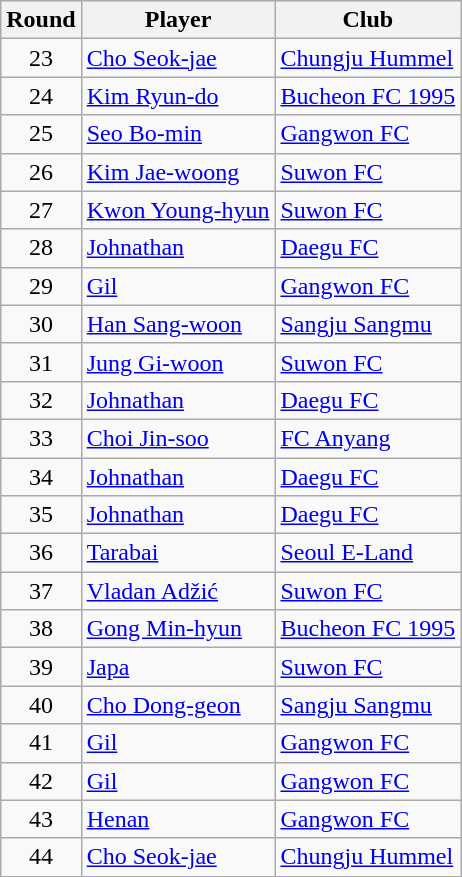<table class="wikitable">
<tr>
<th>Round</th>
<th>Player</th>
<th>Club</th>
</tr>
<tr>
<td align=center>23</td>
<td> <a href='#'>Cho Seok-jae</a></td>
<td><a href='#'>Chungju Hummel</a></td>
</tr>
<tr>
<td align=center>24</td>
<td> <a href='#'>Kim Ryun-do</a></td>
<td><a href='#'>Bucheon FC 1995</a></td>
</tr>
<tr>
<td align=center>25</td>
<td> <a href='#'>Seo Bo-min</a></td>
<td><a href='#'>Gangwon FC</a></td>
</tr>
<tr>
<td align=center>26</td>
<td> <a href='#'>Kim Jae-woong</a></td>
<td><a href='#'>Suwon FC</a></td>
</tr>
<tr>
<td align=center>27</td>
<td> <a href='#'>Kwon Young-hyun</a></td>
<td><a href='#'>Suwon FC</a></td>
</tr>
<tr>
<td align=center>28</td>
<td> <a href='#'>Johnathan</a></td>
<td><a href='#'>Daegu FC</a></td>
</tr>
<tr>
<td align=center>29</td>
<td> <a href='#'>Gil</a></td>
<td><a href='#'>Gangwon FC</a></td>
</tr>
<tr>
<td align=center>30</td>
<td> <a href='#'>Han Sang-woon</a></td>
<td><a href='#'>Sangju Sangmu</a></td>
</tr>
<tr>
<td align=center>31</td>
<td> <a href='#'>Jung Gi-woon</a></td>
<td><a href='#'>Suwon FC</a></td>
</tr>
<tr>
<td align=center>32</td>
<td> <a href='#'>Johnathan</a></td>
<td><a href='#'>Daegu FC</a></td>
</tr>
<tr>
<td align=center>33</td>
<td> <a href='#'>Choi Jin-soo</a></td>
<td><a href='#'>FC Anyang</a></td>
</tr>
<tr>
<td align=center>34</td>
<td> <a href='#'>Johnathan</a></td>
<td><a href='#'>Daegu FC</a></td>
</tr>
<tr>
<td align=center>35</td>
<td> <a href='#'>Johnathan</a></td>
<td><a href='#'>Daegu FC</a></td>
</tr>
<tr>
<td align=center>36</td>
<td> <a href='#'>Tarabai</a></td>
<td><a href='#'>Seoul E-Land</a></td>
</tr>
<tr>
<td align=center>37</td>
<td> <a href='#'>Vladan Adžić</a></td>
<td><a href='#'>Suwon FC</a></td>
</tr>
<tr>
<td align=center>38</td>
<td> <a href='#'>Gong Min-hyun</a></td>
<td><a href='#'>Bucheon FC 1995</a></td>
</tr>
<tr>
<td align=center>39</td>
<td> <a href='#'>Japa</a></td>
<td><a href='#'>Suwon FC</a></td>
</tr>
<tr>
<td align=center>40</td>
<td> <a href='#'>Cho Dong-geon</a></td>
<td><a href='#'>Sangju Sangmu</a></td>
</tr>
<tr>
<td align=center>41</td>
<td> <a href='#'>Gil</a></td>
<td><a href='#'>Gangwon FC</a></td>
</tr>
<tr>
<td align=center>42</td>
<td> <a href='#'>Gil</a></td>
<td><a href='#'>Gangwon FC</a></td>
</tr>
<tr>
<td align=center>43</td>
<td> <a href='#'>Henan</a></td>
<td><a href='#'>Gangwon FC</a></td>
</tr>
<tr>
<td align=center>44</td>
<td> <a href='#'>Cho Seok-jae</a></td>
<td><a href='#'>Chungju Hummel</a></td>
</tr>
</table>
